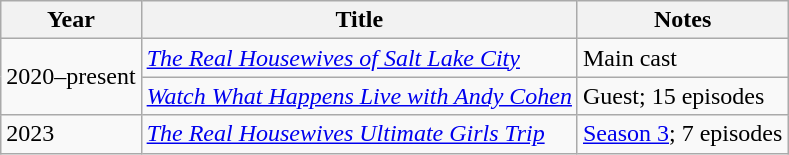<table class="wikitable sortable">
<tr>
<th>Year</th>
<th>Title</th>
<th scope="col" class="unsortable">Notes</th>
</tr>
<tr>
<td rowspan="2">2020–present</td>
<td><em><a href='#'>The Real Housewives of Salt Lake City</a></em></td>
<td>Main cast</td>
</tr>
<tr>
<td><em><a href='#'>Watch What Happens Live with Andy Cohen</a></em></td>
<td>Guest; 15 episodes</td>
</tr>
<tr>
<td>2023</td>
<td><em><a href='#'>The Real Housewives Ultimate Girls Trip</a></em></td>
<td><a href='#'>Season 3</a>; 7 episodes</td>
</tr>
</table>
